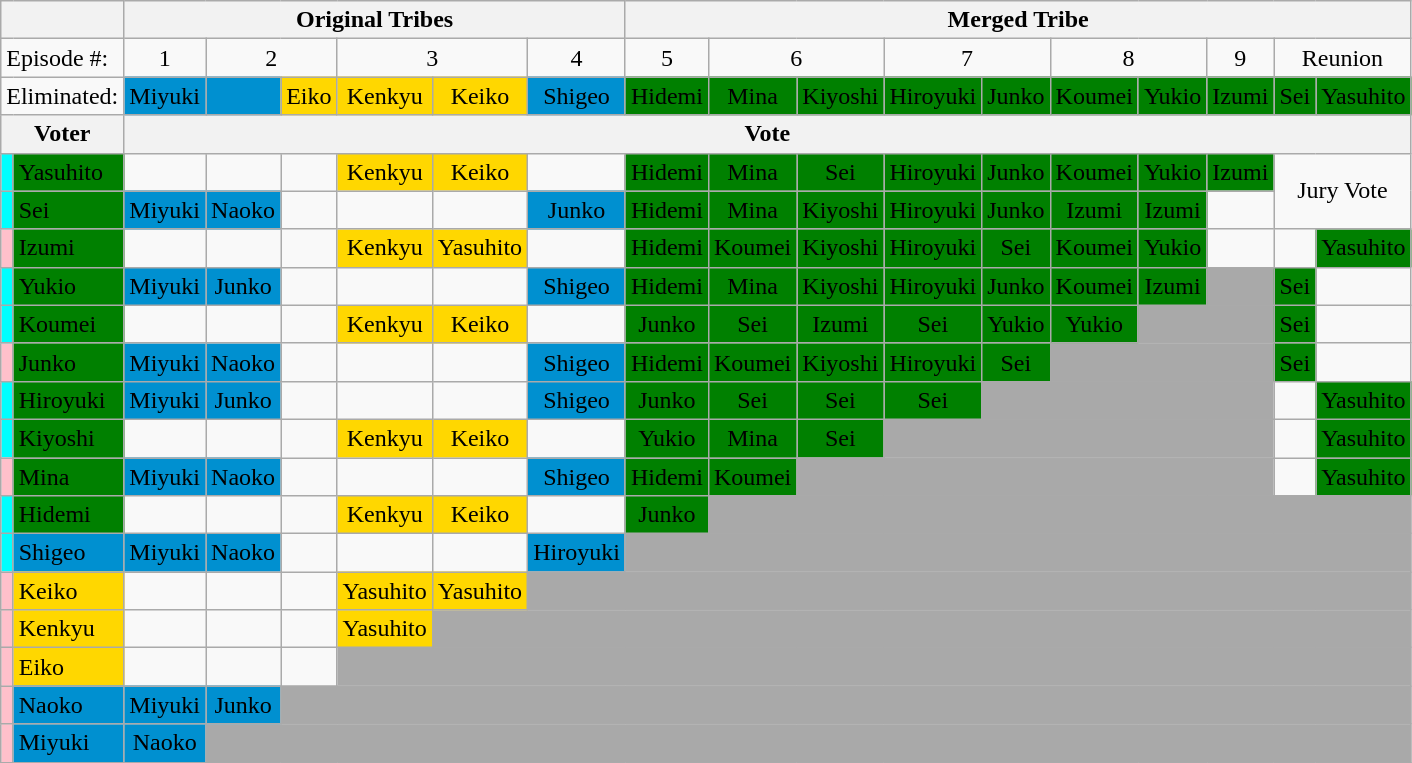<table class="wikitable" style="text-align:center">
<tr>
<th colspan=2></th>
<th colspan=6>Original Tribes</th>
<th colspan=10>Merged Tribe</th>
</tr>
<tr>
<td colspan=2 align="left">Episode #:</td>
<td colspan=1>1</td>
<td colspan=2>2</td>
<td colspan=2>3</td>
<td>4</td>
<td>5</td>
<td colspan=2>6</td>
<td colspan=2>7</td>
<td colspan=2>8</td>
<td colspan=1>9</td>
<td colspan=2>Reunion</td>
</tr>
<tr>
<td colspan=2 align="left">Eliminated:</td>
<td bgcolor="#0090d0">Miyuki<br></td>
<td bgcolor="#0090d0"><br></td>
<td bgcolor="gold">Eiko<br></td>
<td bgcolor="gold">Kenkyu<br></td>
<td bgcolor="gold">Keiko<br></td>
<td bgcolor="#0090d0">Shigeo<br></td>
<td bgcolor="green">Hidemi<br></td>
<td bgcolor="green">Mina<br></td>
<td bgcolor="green">Kiyoshi<br></td>
<td bgcolor="green">Hiroyuki<br></td>
<td bgcolor="green">Junko<br></td>
<td bgcolor="green">Koumei<br></td>
<td bgcolor="green">Yukio<br></td>
<td bgcolor="green">Izumi<br></td>
<td bgcolor="green">Sei<br></td>
<td bgcolor="green">Yasuhito<br></td>
</tr>
<tr>
<th colspan=2>Voter</th>
<th colspan=16>Vote</th>
</tr>
<tr>
<td style="background:cyan"></td>
<td align="left" bgcolor="green">Yasuhito</td>
<td></td>
<td></td>
<td></td>
<td bgcolor="gold">Kenkyu</td>
<td bgcolor="gold">Keiko</td>
<td></td>
<td bgcolor="green">Hidemi</td>
<td bgcolor="green">Mina</td>
<td bgcolor="green">Sei</td>
<td bgcolor="green">Hiroyuki</td>
<td bgcolor="green">Junko</td>
<td bgcolor="green">Koumei</td>
<td bgcolor="green">Yukio</td>
<td bgcolor="green">Izumi</td>
<td colspan=2 rowspan=2>Jury Vote</td>
</tr>
<tr>
<td style="background:cyan"></td>
<td align="left" bgcolor="green">Sei</td>
<td bgcolor="#0090d0">Miyuki</td>
<td bgcolor="#0090d0">Naoko</td>
<td></td>
<td></td>
<td></td>
<td bgcolor="#0090d0">Junko</td>
<td bgcolor="green">Hidemi</td>
<td bgcolor="green">Mina</td>
<td bgcolor="green">Kiyoshi</td>
<td bgcolor="green">Hiroyuki</td>
<td bgcolor="green">Junko</td>
<td bgcolor="green">Izumi</td>
<td bgcolor="green">Izumi</td>
<td></td>
</tr>
<tr>
<td style="background:pink"></td>
<td align="left" bgcolor="green">Izumi</td>
<td></td>
<td></td>
<td></td>
<td bgcolor="gold">Kenkyu</td>
<td bgcolor="gold">Yasuhito</td>
<td></td>
<td bgcolor="green">Hidemi</td>
<td bgcolor="green">Koumei</td>
<td bgcolor="green">Kiyoshi</td>
<td bgcolor="green">Hiroyuki</td>
<td bgcolor="green">Sei</td>
<td bgcolor="green">Koumei</td>
<td bgcolor="green">Yukio</td>
<td></td>
<td></td>
<td bgcolor="green">Yasuhito</td>
</tr>
<tr>
<td style="background:cyan"></td>
<td align="left" bgcolor="green">Yukio</td>
<td bgcolor="#0090d0">Miyuki</td>
<td bgcolor="#0090d0">Junko</td>
<td></td>
<td></td>
<td></td>
<td bgcolor="#0090d0">Shigeo</td>
<td bgcolor="green">Hidemi</td>
<td bgcolor="green">Mina</td>
<td bgcolor="green">Kiyoshi</td>
<td bgcolor="green">Hiroyuki</td>
<td bgcolor="green">Junko</td>
<td bgcolor="green">Koumei</td>
<td bgcolor="green">Izumi</td>
<td bgcolor="darkgray" colspan=1></td>
<td bgcolor="green">Sei</td>
<td></td>
</tr>
<tr>
<td style="background:cyan"></td>
<td align="left" bgcolor="green">Koumei</td>
<td></td>
<td></td>
<td></td>
<td bgcolor="gold">Kenkyu</td>
<td bgcolor="gold">Keiko</td>
<td></td>
<td bgcolor="green">Junko</td>
<td bgcolor="green">Sei</td>
<td bgcolor="green">Izumi</td>
<td bgcolor="green">Sei</td>
<td bgcolor="green">Yukio</td>
<td bgcolor="green">Yukio</td>
<td bgcolor="darkgray" colspan=2></td>
<td bgcolor="green">Sei</td>
<td></td>
</tr>
<tr>
<td style="background:pink"></td>
<td align="left" bgcolor="green">Junko</td>
<td bgcolor="#0090d0">Miyuki</td>
<td bgcolor="#0090d0">Naoko</td>
<td></td>
<td></td>
<td></td>
<td bgcolor="#0090d0">Shigeo</td>
<td bgcolor="green">Hidemi</td>
<td bgcolor="green">Koumei</td>
<td bgcolor="green">Kiyoshi</td>
<td bgcolor="green">Hiroyuki</td>
<td bgcolor="green">Sei</td>
<td bgcolor="darkgray" colspan=3></td>
<td bgcolor="green">Sei</td>
<td></td>
</tr>
<tr>
<td style="background:cyan"></td>
<td align="left" bgcolor="green">Hiroyuki</td>
<td bgcolor="#0090d0">Miyuki</td>
<td bgcolor="#0090d0">Junko</td>
<td></td>
<td></td>
<td></td>
<td bgcolor="#0090d0">Shigeo</td>
<td bgcolor="green">Junko</td>
<td bgcolor="green">Sei</td>
<td bgcolor="green">Sei</td>
<td bgcolor="green">Sei</td>
<td bgcolor="darkgray" colspan=4></td>
<td></td>
<td bgcolor="green">Yasuhito</td>
</tr>
<tr>
<td style="background:cyan"></td>
<td align="left" bgcolor="green">Kiyoshi</td>
<td></td>
<td></td>
<td></td>
<td bgcolor="gold">Kenkyu</td>
<td bgcolor="gold">Keiko</td>
<td></td>
<td bgcolor="green">Yukio</td>
<td bgcolor="green">Mina</td>
<td bgcolor="green">Sei</td>
<td bgcolor="darkgray" colspan=5></td>
<td></td>
<td bgcolor="green">Yasuhito</td>
</tr>
<tr>
<td style="background:pink"></td>
<td align="left" bgcolor="green">Mina</td>
<td bgcolor="#0090d0">Miyuki</td>
<td bgcolor="#0090d0">Naoko</td>
<td></td>
<td></td>
<td></td>
<td bgcolor="#0090d0">Shigeo</td>
<td bgcolor="green">Hidemi</td>
<td bgcolor="green">Koumei</td>
<td bgcolor="darkgray" colspan=6></td>
<td></td>
<td bgcolor="green">Yasuhito</td>
</tr>
<tr>
<td style="background:cyan"></td>
<td align="left" bgcolor="green">Hidemi</td>
<td></td>
<td></td>
<td></td>
<td bgcolor="gold">Kenkyu</td>
<td bgcolor="gold">Keiko</td>
<td></td>
<td bgcolor="green">Junko</td>
<td bgcolor="darkgray" colspan=9></td>
</tr>
<tr>
<td style="background:cyan"></td>
<td align="left" bgcolor="#0090d0">Shigeo</td>
<td bgcolor="#0090d0">Miyuki</td>
<td bgcolor="#0090d0">Naoko</td>
<td></td>
<td></td>
<td></td>
<td bgcolor="#0090d0">Hiroyuki</td>
<td bgcolor="darkgray" colspan=10></td>
</tr>
<tr>
<td style="background:pink"></td>
<td align="left" bgcolor="gold">Keiko</td>
<td></td>
<td></td>
<td></td>
<td bgcolor="gold">Yasuhito</td>
<td bgcolor="gold">Yasuhito</td>
<td bgcolor="darkgray" colspan=11></td>
</tr>
<tr>
<td style="background:pink"></td>
<td align="left" bgcolor="gold">Kenkyu</td>
<td></td>
<td></td>
<td></td>
<td bgcolor="gold">Yasuhito</td>
<td bgcolor="darkgray" colspan=12></td>
</tr>
<tr>
<td style="background:pink"></td>
<td align="left" bgcolor="gold">Eiko</td>
<td></td>
<td></td>
<td></td>
<td bgcolor="darkgray" colspan=13></td>
</tr>
<tr>
<td style="background:pink"></td>
<td align="left" bgcolor="#0090d0">Naoko</td>
<td bgcolor="#0090d0">Miyuki</td>
<td bgcolor="#0090d0">Junko</td>
<td bgcolor="darkgray" colspan=14></td>
</tr>
<tr>
<td style="background:pink"></td>
<td align="left" bgcolor="#0090d0">Miyuki</td>
<td bgcolor="#0090d0">Naoko</td>
<td bgcolor="darkgray" colspan=15></td>
</tr>
<tr>
</tr>
</table>
